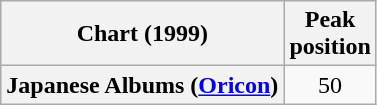<table class="wikitable plainrowheaders" style="text-align:center">
<tr>
<th>Chart (1999)</th>
<th>Peak<br>position</th>
</tr>
<tr>
<th scope="row">Japanese Albums (<a href='#'>Oricon</a>)</th>
<td>50</td>
</tr>
</table>
